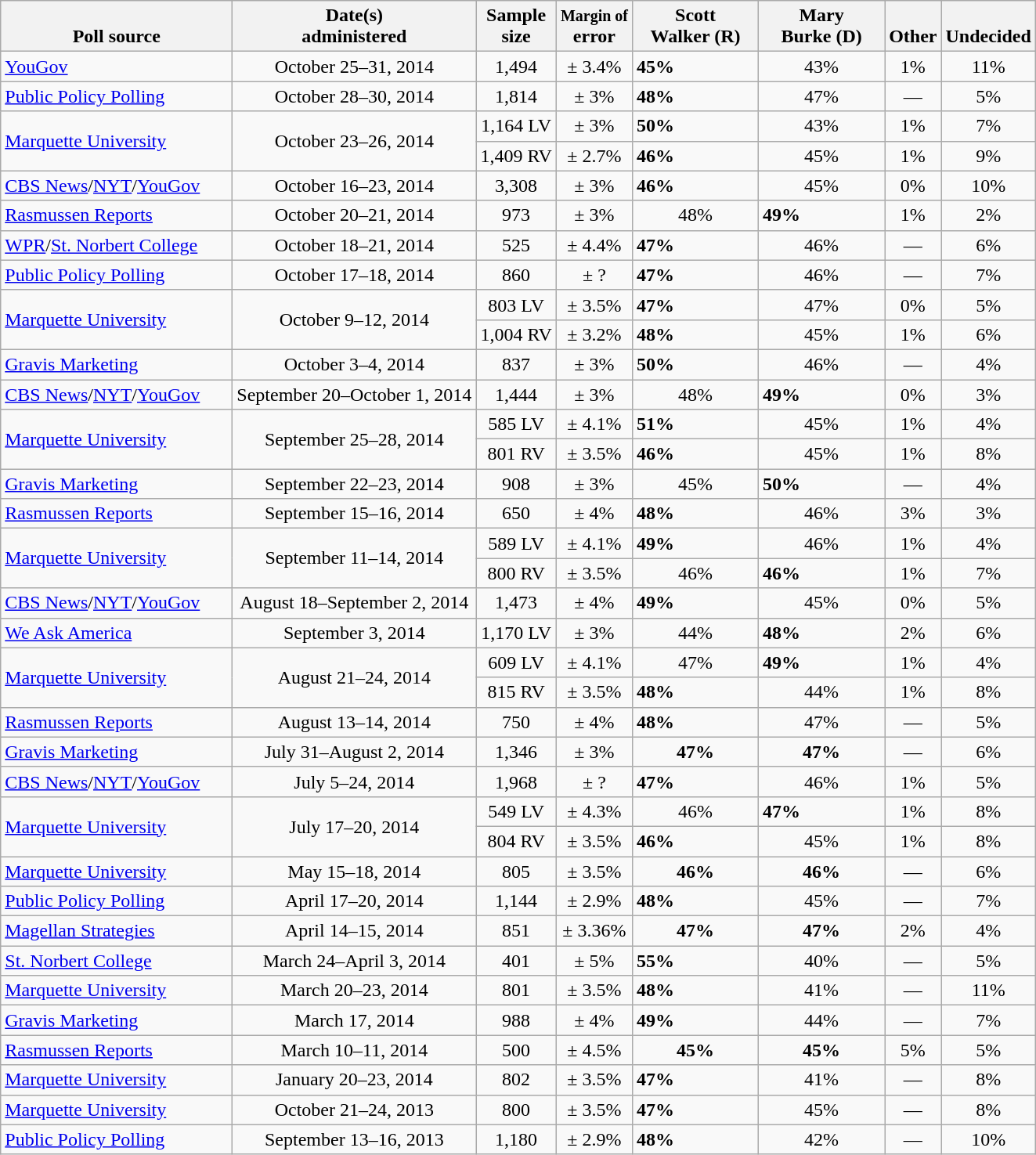<table class="wikitable">
<tr valign= bottom>
<th style="width:190px;">Poll source</th>
<th style="width:200px;">Date(s)<br>administered</th>
<th class=small>Sample<br>size</th>
<th><small>Margin of</small><br>error</th>
<th style="width:100px;">Scott<br>Walker (R)</th>
<th style="width:100px;">Mary<br>Burke (D)</th>
<th style="width:40px;">Other</th>
<th style="width:40px;">Undecided</th>
</tr>
<tr>
<td><a href='#'>YouGov</a></td>
<td align=center>October 25–31, 2014</td>
<td align=center>1,494</td>
<td align=center>± 3.4%</td>
<td><strong>45%</strong></td>
<td align=center>43%</td>
<td align=center>1%</td>
<td align=center>11%</td>
</tr>
<tr>
<td><a href='#'>Public Policy Polling</a></td>
<td align=center>October 28–30, 2014</td>
<td align=center>1,814</td>
<td align=center>± 3%</td>
<td><strong>48%</strong></td>
<td align=center>47%</td>
<td align=center>—</td>
<td align=center>5%</td>
</tr>
<tr>
<td rowspan=2><a href='#'>Marquette University</a></td>
<td align=center rowspan=2>October 23–26, 2014</td>
<td align=center>1,164 LV</td>
<td align=center>± 3%</td>
<td><strong>50%</strong></td>
<td align=center>43%</td>
<td align=center>1%</td>
<td align=center>7%</td>
</tr>
<tr>
<td align=center>1,409 RV</td>
<td align=center>± 2.7%</td>
<td><strong>46%</strong></td>
<td align=center>45%</td>
<td align=center>1%</td>
<td align=center>9%</td>
</tr>
<tr>
<td><a href='#'>CBS News</a>/<a href='#'>NYT</a>/<a href='#'>YouGov</a></td>
<td align=center>October 16–23, 2014</td>
<td align=center>3,308</td>
<td align=center>± 3%</td>
<td><strong>46%</strong></td>
<td align=center>45%</td>
<td align=center>0%</td>
<td align=center>10%</td>
</tr>
<tr>
<td><a href='#'>Rasmussen Reports</a></td>
<td align=center>October 20–21, 2014</td>
<td align=center>973</td>
<td align=center>± 3%</td>
<td align=center>48%</td>
<td><strong>49%</strong></td>
<td align=center>1%</td>
<td align=center>2%</td>
</tr>
<tr>
<td><a href='#'>WPR</a>/<a href='#'>St. Norbert College</a></td>
<td align=center>October 18–21, 2014</td>
<td align=center>525</td>
<td align=center>± 4.4%</td>
<td><strong>47%</strong></td>
<td align=center>46%</td>
<td align=center>—</td>
<td align=center>6%</td>
</tr>
<tr>
<td><a href='#'>Public Policy Polling</a></td>
<td align=center>October 17–18, 2014</td>
<td align=center>860</td>
<td align=center>± ?</td>
<td><strong>47%</strong></td>
<td align=center>46%</td>
<td align=center>—</td>
<td align=center>7%</td>
</tr>
<tr>
<td rowspan=2><a href='#'>Marquette University</a></td>
<td align=center rowspan=2>October 9–12, 2014</td>
<td align=center>803 LV</td>
<td align=center>± 3.5%</td>
<td><strong>47%</strong></td>
<td align=center>47%</td>
<td align=center>0%</td>
<td align=center>5%</td>
</tr>
<tr>
<td align=center>1,004 RV</td>
<td align=center>± 3.2%</td>
<td><strong>48%</strong></td>
<td align=center>45%</td>
<td align=center>1%</td>
<td align=center>6%</td>
</tr>
<tr>
<td><a href='#'>Gravis Marketing</a></td>
<td align=center>October 3–4, 2014</td>
<td align=center>837</td>
<td align=center>± 3%</td>
<td><strong>50%</strong></td>
<td align=center>46%</td>
<td align=center>—</td>
<td align=center>4%</td>
</tr>
<tr>
<td><a href='#'>CBS News</a>/<a href='#'>NYT</a>/<a href='#'>YouGov</a></td>
<td align=center>September 20–October 1, 2014</td>
<td align=center>1,444</td>
<td align=center>± 3%</td>
<td align=center>48%</td>
<td><strong>49%</strong></td>
<td align=center>0%</td>
<td align=center>3%</td>
</tr>
<tr>
<td rowspan=2><a href='#'>Marquette University</a></td>
<td rowspan=2 align=center>September 25–28, 2014</td>
<td align=center>585 LV</td>
<td align=center>± 4.1%</td>
<td><strong>51%</strong></td>
<td align=center>45%</td>
<td align=center>1%</td>
<td align=center>4%</td>
</tr>
<tr>
<td align=center>801 RV</td>
<td align=center>± 3.5%</td>
<td><strong>46%</strong></td>
<td align=center>45%</td>
<td align=center>1%</td>
<td align=center>8%</td>
</tr>
<tr>
<td><a href='#'>Gravis Marketing</a></td>
<td align=center>September 22–23, 2014</td>
<td align=center>908</td>
<td align=center>± 3%</td>
<td align=center>45%</td>
<td><strong>50%</strong></td>
<td align=center>—</td>
<td align=center>4%</td>
</tr>
<tr>
<td><a href='#'>Rasmussen Reports</a></td>
<td align=center>September 15–16, 2014</td>
<td align=center>650</td>
<td align=center>± 4%</td>
<td><strong>48%</strong></td>
<td align=center>46%</td>
<td align=center>3%</td>
<td align=center>3%</td>
</tr>
<tr>
<td rowspan=2><a href='#'>Marquette University</a></td>
<td rowspan=2 align=center>September 11–14, 2014</td>
<td align=center>589 LV</td>
<td align=center>± 4.1%</td>
<td><strong>49%</strong></td>
<td align=center>46%</td>
<td align=center>1%</td>
<td align=center>4%</td>
</tr>
<tr>
<td align=center>800 RV</td>
<td align=center>± 3.5%</td>
<td align=center>46%</td>
<td><strong>46%</strong></td>
<td align=center>1%</td>
<td align=center>7%</td>
</tr>
<tr>
<td><a href='#'>CBS News</a>/<a href='#'>NYT</a>/<a href='#'>YouGov</a></td>
<td align=center>August 18–September 2, 2014</td>
<td align=center>1,473</td>
<td align=center>± 4%</td>
<td><strong>49%</strong></td>
<td align=center>45%</td>
<td align=center>0%</td>
<td align=center>5%</td>
</tr>
<tr>
<td><a href='#'>We Ask America</a></td>
<td align=center>September 3, 2014</td>
<td align=center>1,170 LV</td>
<td align=center>± 3%</td>
<td align=center>44%</td>
<td><strong>48%</strong></td>
<td align=center>2%</td>
<td align=center>6%</td>
</tr>
<tr>
<td rowspan=2><a href='#'>Marquette University</a></td>
<td align=center rowspan=2>August 21–24, 2014</td>
<td align=center>609 LV</td>
<td align=center>± 4.1%</td>
<td align=center>47%</td>
<td><strong>49%</strong></td>
<td align=center>1%</td>
<td align=center>4%</td>
</tr>
<tr>
<td align=center>815 RV</td>
<td align=center>± 3.5%</td>
<td><strong>48%</strong></td>
<td align=center>44%</td>
<td align=center>1%</td>
<td align=center>8%</td>
</tr>
<tr>
<td><a href='#'>Rasmussen Reports</a></td>
<td align=center>August 13–14, 2014</td>
<td align=center>750</td>
<td align=center>± 4%</td>
<td><strong>48%</strong></td>
<td align=center>47%</td>
<td align=center>—</td>
<td align=center>5%</td>
</tr>
<tr>
<td><a href='#'>Gravis Marketing</a></td>
<td align=center>July 31–August 2, 2014</td>
<td align=center>1,346</td>
<td align=center>± 3%</td>
<td align=center><strong>47%</strong></td>
<td align=center><strong>47%</strong></td>
<td align=center>—</td>
<td align=center>6%</td>
</tr>
<tr>
<td><a href='#'>CBS News</a>/<a href='#'>NYT</a>/<a href='#'>YouGov</a></td>
<td align=center>July 5–24, 2014</td>
<td align=center>1,968</td>
<td align=center>± ?</td>
<td><strong>47%</strong></td>
<td align=center>46%</td>
<td align=center>1%</td>
<td align=center>5%</td>
</tr>
<tr>
<td rowspan=2><a href='#'>Marquette University</a></td>
<td align=center rowspan=2>July 17–20, 2014</td>
<td align=center>549 LV</td>
<td align=center>± 4.3%</td>
<td align=center>46%</td>
<td><strong>47%</strong></td>
<td align=center>1%</td>
<td align=center>8%</td>
</tr>
<tr>
<td align=center>804 RV</td>
<td align=center>± 3.5%</td>
<td><strong>46%</strong></td>
<td align=center>45%</td>
<td align=center>1%</td>
<td align=center>8%</td>
</tr>
<tr>
<td><a href='#'>Marquette University</a></td>
<td align=center>May 15–18, 2014</td>
<td align=center>805</td>
<td align=center>± 3.5%</td>
<td align=center><strong>46%</strong></td>
<td align=center><strong>46%</strong></td>
<td align=center>—</td>
<td align=center>6%</td>
</tr>
<tr>
<td><a href='#'>Public Policy Polling</a></td>
<td align=center>April 17–20, 2014</td>
<td align=center>1,144</td>
<td align=center>± 2.9%</td>
<td><strong>48%</strong></td>
<td align=center>45%</td>
<td align=center>—</td>
<td align=center>7%</td>
</tr>
<tr>
<td><a href='#'>Magellan Strategies</a></td>
<td align=center>April 14–15, 2014</td>
<td align=center>851</td>
<td align=center>± 3.36%</td>
<td align=center><strong>47%</strong></td>
<td align=center><strong>47%</strong></td>
<td align=center>2%</td>
<td align=center>4%</td>
</tr>
<tr>
<td><a href='#'>St. Norbert College</a></td>
<td align=center>March 24–April 3, 2014</td>
<td align=center>401</td>
<td align=center>± 5%</td>
<td><strong>55%</strong></td>
<td align=center>40%</td>
<td align=center>—</td>
<td align=center>5%</td>
</tr>
<tr>
<td><a href='#'>Marquette University</a></td>
<td align=center>March 20–23, 2014</td>
<td align=center>801</td>
<td align=center>± 3.5%</td>
<td><strong>48%</strong></td>
<td align=center>41%</td>
<td align=center>—</td>
<td align=center>11%</td>
</tr>
<tr>
<td><a href='#'>Gravis Marketing</a></td>
<td align=center>March 17, 2014</td>
<td align=center>988</td>
<td align=center>± 4%</td>
<td><strong>49%</strong></td>
<td align=center>44%</td>
<td align=center>—</td>
<td align=center>7%</td>
</tr>
<tr>
<td><a href='#'>Rasmussen Reports</a></td>
<td align=center>March 10–11, 2014</td>
<td align=center>500</td>
<td align=center>± 4.5%</td>
<td align=center><strong>45%</strong></td>
<td align=center><strong>45%</strong></td>
<td align=center>5%</td>
<td align=center>5%</td>
</tr>
<tr>
<td><a href='#'>Marquette University</a></td>
<td align=center>January 20–23, 2014</td>
<td align=center>802</td>
<td align=center>± 3.5%</td>
<td><strong>47%</strong></td>
<td align=center>41%</td>
<td align=center>—</td>
<td align=center>8%</td>
</tr>
<tr>
<td><a href='#'>Marquette University</a></td>
<td align=center>October 21–24, 2013</td>
<td align=center>800</td>
<td align=center>± 3.5%</td>
<td><strong>47%</strong></td>
<td align=center>45%</td>
<td align=center>—</td>
<td align=center>8%</td>
</tr>
<tr>
<td><a href='#'>Public Policy Polling</a></td>
<td align=center>September 13–16, 2013</td>
<td align=center>1,180</td>
<td align=center>± 2.9%</td>
<td><strong>48%</strong></td>
<td align=center>42%</td>
<td align=center>—</td>
<td align=center>10%</td>
</tr>
</table>
